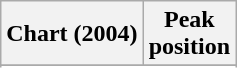<table class="wikitable sortable plainrowheaders" style="text-align:center">
<tr>
<th scope="col">Chart (2004)</th>
<th scope="col">Peak<br> position</th>
</tr>
<tr>
</tr>
<tr>
</tr>
<tr>
</tr>
</table>
